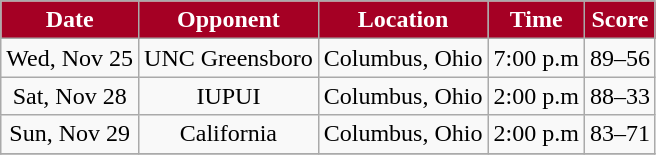<table class="wikitable" style="text-align:center">
<tr>
<th style="background:#A50024;color:white;">Date</th>
<th style="background:#A50024;color:white;">Opponent</th>
<th style="background:#A50024;color:white;">Location</th>
<th style="background:#A50024;color:white;">Time</th>
<th style="background:#A50024;color:white;">Score</th>
</tr>
<tr>
<td>Wed, Nov 25</td>
<td>UNC Greensboro</td>
<td>Columbus, Ohio</td>
<td>7:00 p.m</td>
<td>89–56</td>
</tr>
<tr>
<td>Sat, Nov 28</td>
<td>IUPUI</td>
<td>Columbus, Ohio</td>
<td>2:00 p.m</td>
<td>88–33</td>
</tr>
<tr>
<td>Sun, Nov 29</td>
<td>California</td>
<td>Columbus, Ohio</td>
<td>2:00 p.m</td>
<td>83–71</td>
</tr>
<tr align="center">
</tr>
</table>
